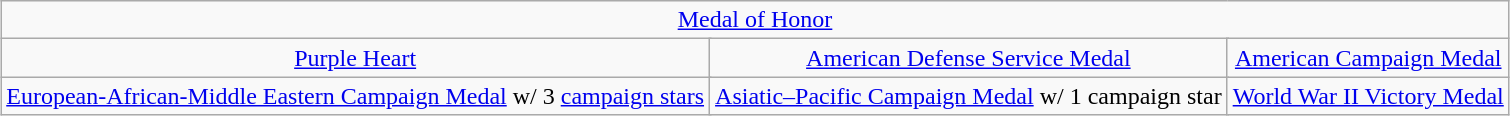<table class="wikitable" style="margin:1em auto; text-align:center;">
<tr>
<td colspan="14"><a href='#'>Medal of Honor</a></td>
</tr>
<tr>
<td colspan="4"><a href='#'>Purple Heart</a></td>
<td colspan="4"><a href='#'>American Defense Service Medal</a></td>
<td colspan="4"><a href='#'>American Campaign Medal</a></td>
</tr>
<tr>
<td colspan="4"><a href='#'>European-African-Middle Eastern Campaign Medal</a> w/ 3 <a href='#'>campaign stars</a></td>
<td colspan="4"><a href='#'>Asiatic–Pacific Campaign Medal</a> w/ 1 campaign star</td>
<td colspan="4"><a href='#'>World War II Victory Medal</a></td>
</tr>
</table>
